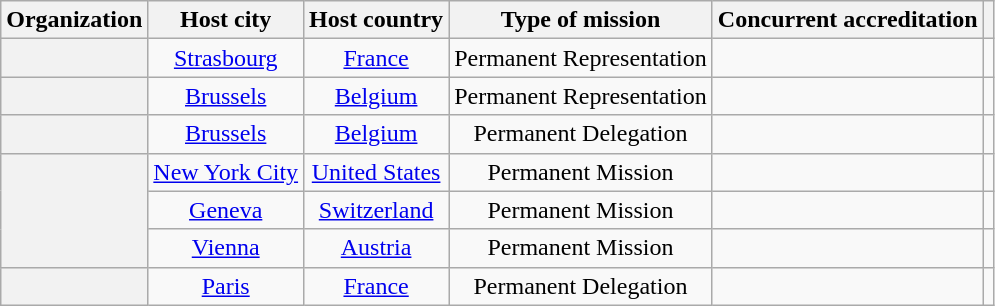<table class="wikitable plainrowheaders" style="text-align:center;">
<tr>
<th scope="col">Organization</th>
<th scope="col">Host city</th>
<th scope="col">Host country</th>
<th scope="col">Type of mission</th>
<th scope="col">Concurrent accreditation</th>
<th scope="col"></th>
</tr>
<tr>
<th scope="row"></th>
<td><a href='#'>Strasbourg</a></td>
<td><a href='#'>France</a></td>
<td>Permanent Representation</td>
<td></td>
<td></td>
</tr>
<tr>
<th scope="row"></th>
<td><a href='#'>Brussels</a></td>
<td><a href='#'>Belgium</a></td>
<td>Permanent Representation</td>
<td></td>
<td></td>
</tr>
<tr>
<th scope="row"></th>
<td><a href='#'>Brussels</a></td>
<td><a href='#'>Belgium</a></td>
<td>Permanent Delegation</td>
<td></td>
<td></td>
</tr>
<tr>
<th scope="row" rowspan="3"></th>
<td><a href='#'>New York City</a></td>
<td><a href='#'>United States</a></td>
<td>Permanent Mission</td>
<td></td>
<td></td>
</tr>
<tr>
<td><a href='#'>Geneva</a></td>
<td><a href='#'>Switzerland</a></td>
<td>Permanent Mission</td>
<td></td>
<td></td>
</tr>
<tr>
<td><a href='#'>Vienna</a></td>
<td><a href='#'>Austria</a></td>
<td>Permanent Mission</td>
<td></td>
<td></td>
</tr>
<tr>
<th scope="row"></th>
<td><a href='#'>Paris</a></td>
<td><a href='#'>France</a></td>
<td>Permanent Delegation</td>
<td></td>
<td></td>
</tr>
</table>
